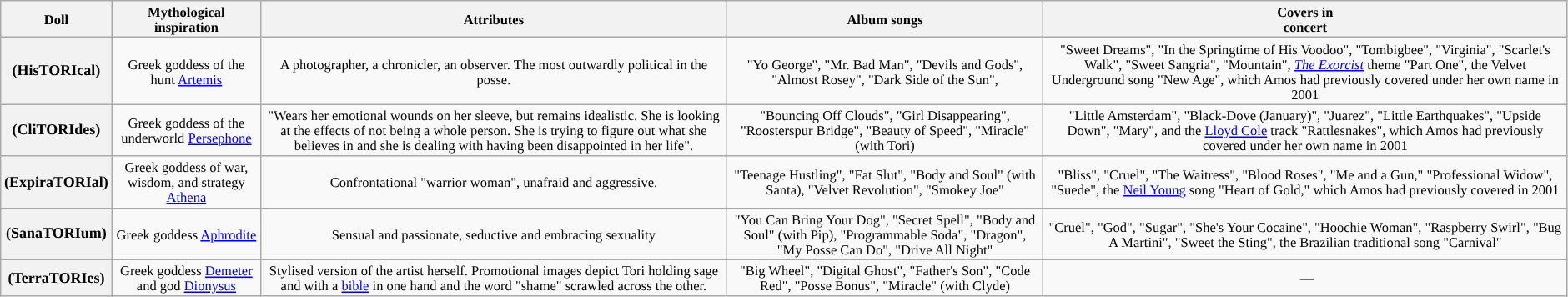<table class="wikitable" style="font-size:11px;text-align:center">
<tr>
<th>Doll</th>
<th>Mythological<br>inspiration</th>
<th>Attributes</th>
<th>Album songs</th>
<th>Covers in<br>concert</th>
</tr>
<tr>
<th style="font-size:12px"> (HisTORIcal)</th>
<td>Greek goddess of the hunt <a href='#'>Artemis</a></td>
<td>A photographer, a chronicler, an observer. The most outwardly political in the posse.</td>
<td>"Yo George", "Mr. Bad Man", "Devils and Gods", "Almost Rosey", "Dark Side of the Sun",</td>
<td>"Sweet Dreams", "In the Springtime of His Voodoo", "Tombigbee", "Virginia", "Scarlet's Walk", "Sweet Sangria", "Mountain", <em><a href='#'>The Exorcist</a></em> theme "Part One", the Velvet Underground song "New Age", which Amos had previously covered under her own name in 2001</td>
</tr>
<tr>
<th style="font-size:12px"> (CliTORIdes)</th>
<td>Greek goddess of the underworld <a href='#'>Persephone</a></td>
<td>"Wears her emotional wounds on her sleeve, but remains idealistic. She is looking at the effects of not being a whole person. She is trying to figure out what she believes in and she is dealing with having been disappointed in her life".</td>
<td>"Bouncing Off Clouds", "Girl Disappearing", "Roosterspur Bridge", "Beauty of Speed", "Miracle" (with Tori)</td>
<td>"Little Amsterdam", "Black-Dove (January)", "Juarez", "Little Earthquakes", "Upside Down", "Mary", and the <a href='#'>Lloyd Cole</a> track "Rattlesnakes", which Amos had previously covered under her own name in 2001</td>
</tr>
<tr>
<th style="font-size:12px"> (ExpiraTORIal)</th>
<td>Greek goddess of war, wisdom, and strategy <a href='#'>Athena</a></td>
<td>Confrontational "warrior woman", unafraid and aggressive.</td>
<td>"Teenage Hustling", "Fat Slut", "Body and Soul" (with Santa), "Velvet Revolution", "Smokey Joe"</td>
<td>"Bliss", "Cruel", "The Waitress", "Blood Roses", "Me and a Gun," "Professional Widow", "Suede", the <a href='#'>Neil Young</a> song "Heart of Gold," which Amos had previously covered in 2001</td>
</tr>
<tr>
<th style="font-size:12px"> (SanaTORIum)</th>
<td>Greek goddess <a href='#'>Aphrodite</a></td>
<td>Sensual and passionate, seductive and embracing sexuality</td>
<td>"You Can Bring Your Dog", "Secret Spell", "Body and Soul" (with Pip), "Programmable Soda", "Dragon", "My Posse Can Do", "Drive All Night"</td>
<td>"Cruel", "God", "Sugar", "She's Your Cocaine", "Hoochie Woman", "Raspberry Swirl", "Bug A Martini", "Sweet the Sting", the Brazilian traditional song "Carnival"</td>
</tr>
<tr>
<th style="font-size:12px"> (TerraTORIes)</th>
<td>Greek goddess <a href='#'>Demeter</a> and god <a href='#'>Dionysus</a></td>
<td>Stylised version of the artist herself. Promotional images depict Tori holding sage and with a <a href='#'>bible</a> in one hand and the word "shame" scrawled across the other.</td>
<td>"Big Wheel", "Digital Ghost", "Father's Son", "Code Red", "Posse Bonus", "Miracle" (with Clyde)</td>
<td> —</td>
</tr>
</table>
